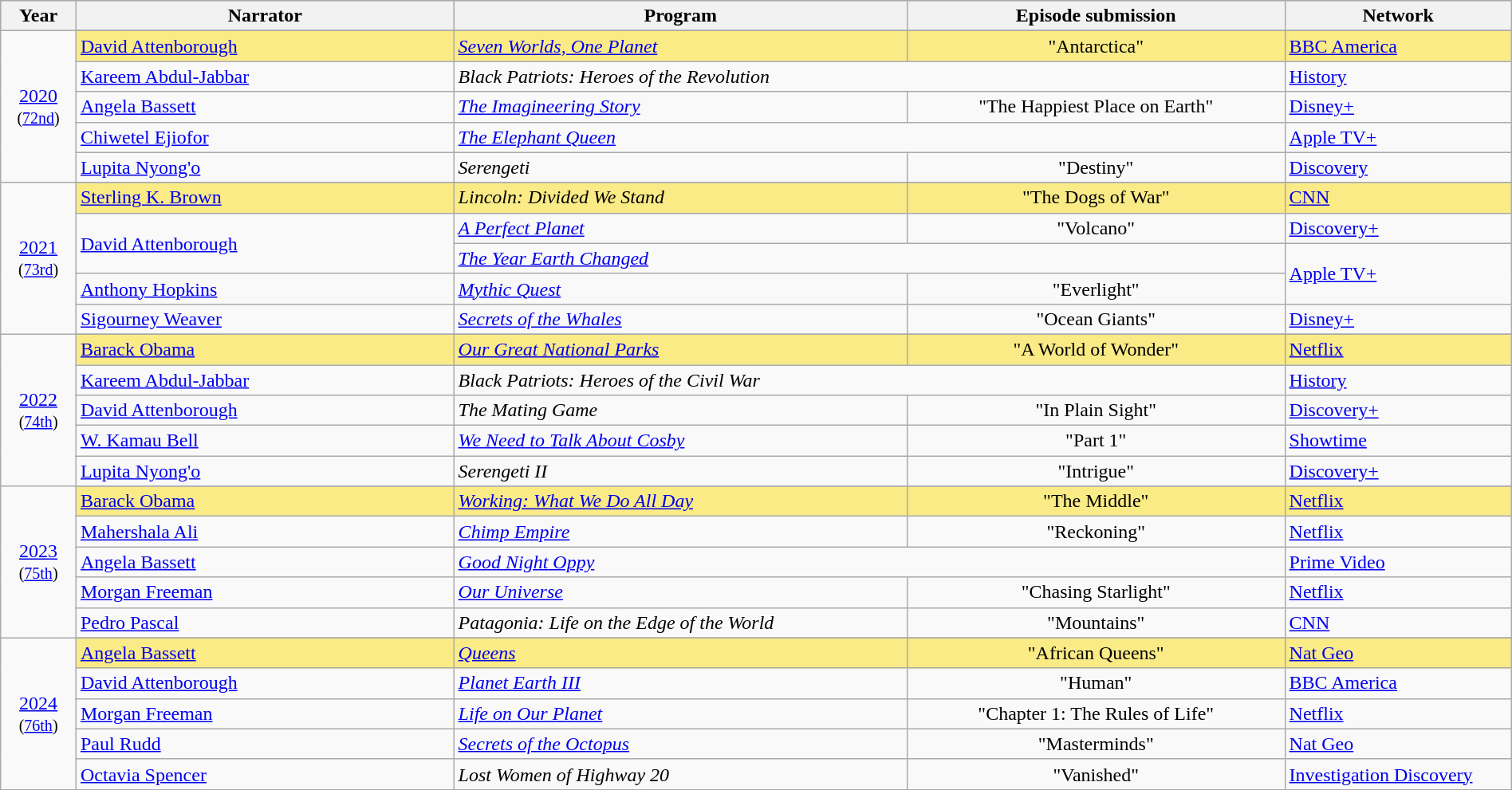<table class="wikitable" style="width:100%">
<tr bgcolor="#bebebe">
<th width="5%">Year</th>
<th width="25%">Narrator</th>
<th width="30%">Program</th>
<th width="25%">Episode submission</th>
<th width="15%">Network</th>
</tr>
<tr>
<td rowspan=6 style="text-align:center"><a href='#'>2020</a><br><small>(<a href='#'>72nd</a>)</small><br></td>
</tr>
<tr style="background:#FAEB86">
<td><a href='#'>David Attenborough</a></td>
<td><em><a href='#'>Seven Worlds, One Planet</a></em></td>
<td align=center>"Antarctica"</td>
<td><a href='#'>BBC America</a></td>
</tr>
<tr>
<td><a href='#'>Kareem Abdul-Jabbar</a></td>
<td colspan="2"><em>Black Patriots: Heroes of the Revolution</em></td>
<td><a href='#'>History</a></td>
</tr>
<tr>
<td><a href='#'>Angela Bassett</a></td>
<td><em><a href='#'>The Imagineering Story</a></em></td>
<td align=center>"The Happiest Place on Earth"</td>
<td><a href='#'>Disney+</a></td>
</tr>
<tr>
<td><a href='#'>Chiwetel Ejiofor</a></td>
<td colspan="2"><em><a href='#'>The Elephant Queen</a></em></td>
<td><a href='#'>Apple TV+</a></td>
</tr>
<tr>
<td><a href='#'>Lupita Nyong'o</a></td>
<td><em>Serengeti</em></td>
<td align=center>"Destiny"</td>
<td><a href='#'>Discovery</a></td>
</tr>
<tr>
<td rowspan=6 style="text-align:center"><a href='#'>2021</a><br><small>(<a href='#'>73rd</a>)</small><br></td>
</tr>
<tr style="background:#FAEB86">
<td><a href='#'>Sterling K. Brown</a></td>
<td><em>Lincoln: Divided We Stand</em></td>
<td align=center>"The Dogs of War"</td>
<td><a href='#'>CNN</a></td>
</tr>
<tr>
<td rowspan="2"><a href='#'>David Attenborough</a></td>
<td><em><a href='#'>A Perfect Planet</a></em></td>
<td align=center>"Volcano"</td>
<td><a href='#'>Discovery+</a></td>
</tr>
<tr>
<td colspan="2"><em><a href='#'>The Year Earth Changed</a></em></td>
<td rowspan=2><a href='#'>Apple TV+</a></td>
</tr>
<tr>
<td><a href='#'>Anthony Hopkins</a></td>
<td><em><a href='#'>Mythic Quest</a></em></td>
<td align=center>"Everlight"</td>
</tr>
<tr>
<td><a href='#'>Sigourney Weaver</a></td>
<td><em><a href='#'>Secrets of the Whales</a></em></td>
<td align=center>"Ocean Giants"</td>
<td><a href='#'>Disney+</a></td>
</tr>
<tr>
<td rowspan=6 style="text-align:center"><a href='#'>2022</a><br><small>(<a href='#'>74th</a>)</small><br></td>
</tr>
<tr style="background:#FAEB86">
<td><a href='#'>Barack Obama</a></td>
<td><em><a href='#'>Our Great National Parks</a></em></td>
<td align=center>"A World of Wonder"</td>
<td><a href='#'>Netflix</a></td>
</tr>
<tr>
<td><a href='#'>Kareem Abdul-Jabbar</a></td>
<td colspan="2"><em>Black Patriots: Heroes of the Civil War</em></td>
<td><a href='#'>History</a></td>
</tr>
<tr>
<td><a href='#'>David Attenborough</a></td>
<td><em>The Mating Game</em></td>
<td align=center>"In Plain Sight"</td>
<td><a href='#'>Discovery+</a></td>
</tr>
<tr>
<td><a href='#'>W. Kamau Bell</a></td>
<td><em><a href='#'>We Need to Talk About Cosby</a></em></td>
<td align=center>"Part 1"</td>
<td><a href='#'>Showtime</a></td>
</tr>
<tr>
<td><a href='#'>Lupita Nyong'o</a></td>
<td><em>Serengeti II</em></td>
<td align=center>"Intrigue"</td>
<td><a href='#'>Discovery+</a></td>
</tr>
<tr>
<td rowspan=6 style="text-align:center"><a href='#'>2023</a><br><small>(<a href='#'>75th</a>)</small><br></td>
</tr>
<tr style="background:#FAEB86">
<td><a href='#'>Barack Obama</a></td>
<td><em><a href='#'>Working: What We Do All Day</a></em></td>
<td align=center>"The Middle"</td>
<td><a href='#'>Netflix</a></td>
</tr>
<tr>
<td><a href='#'>Mahershala Ali</a></td>
<td><em><a href='#'>Chimp Empire</a></em></td>
<td align=center>"Reckoning"</td>
<td><a href='#'>Netflix</a></td>
</tr>
<tr>
<td><a href='#'>Angela Bassett</a></td>
<td colspan="2"><em><a href='#'>Good Night Oppy</a></em></td>
<td><a href='#'>Prime Video</a></td>
</tr>
<tr>
<td><a href='#'>Morgan Freeman</a></td>
<td><em><a href='#'>Our Universe</a></em></td>
<td align=center>"Chasing Starlight"</td>
<td><a href='#'>Netflix</a></td>
</tr>
<tr>
<td><a href='#'>Pedro Pascal</a></td>
<td><em>Patagonia: Life on the Edge of the World</em></td>
<td align=center>"Mountains"</td>
<td><a href='#'>CNN</a></td>
</tr>
<tr>
<td rowspan=6 style="text-align:center"><a href='#'>2024</a><br><small>(<a href='#'>76th</a>)</small><br></td>
</tr>
<tr style="background:#FAEB86">
<td><a href='#'>Angela Bassett</a></td>
<td><em><a href='#'>Queens</a></em></td>
<td align=center>"African Queens"</td>
<td><a href='#'>Nat Geo</a></td>
</tr>
<tr>
<td><a href='#'>David Attenborough</a></td>
<td><em><a href='#'>Planet Earth III</a></em></td>
<td align=center>"Human"</td>
<td><a href='#'>BBC America</a></td>
</tr>
<tr>
<td><a href='#'>Morgan Freeman</a></td>
<td><em><a href='#'>Life on Our Planet</a></em></td>
<td align=center>"Chapter 1: The Rules of Life"</td>
<td><a href='#'>Netflix</a></td>
</tr>
<tr>
<td><a href='#'>Paul Rudd</a></td>
<td><em><a href='#'>Secrets of the Octopus</a></em></td>
<td align=center>"Masterminds"</td>
<td><a href='#'>Nat Geo</a></td>
</tr>
<tr>
<td><a href='#'>Octavia Spencer</a></td>
<td><em>Lost Women of Highway 20</em></td>
<td align=center>"Vanished"</td>
<td><a href='#'>Investigation Discovery</a></td>
</tr>
</table>
